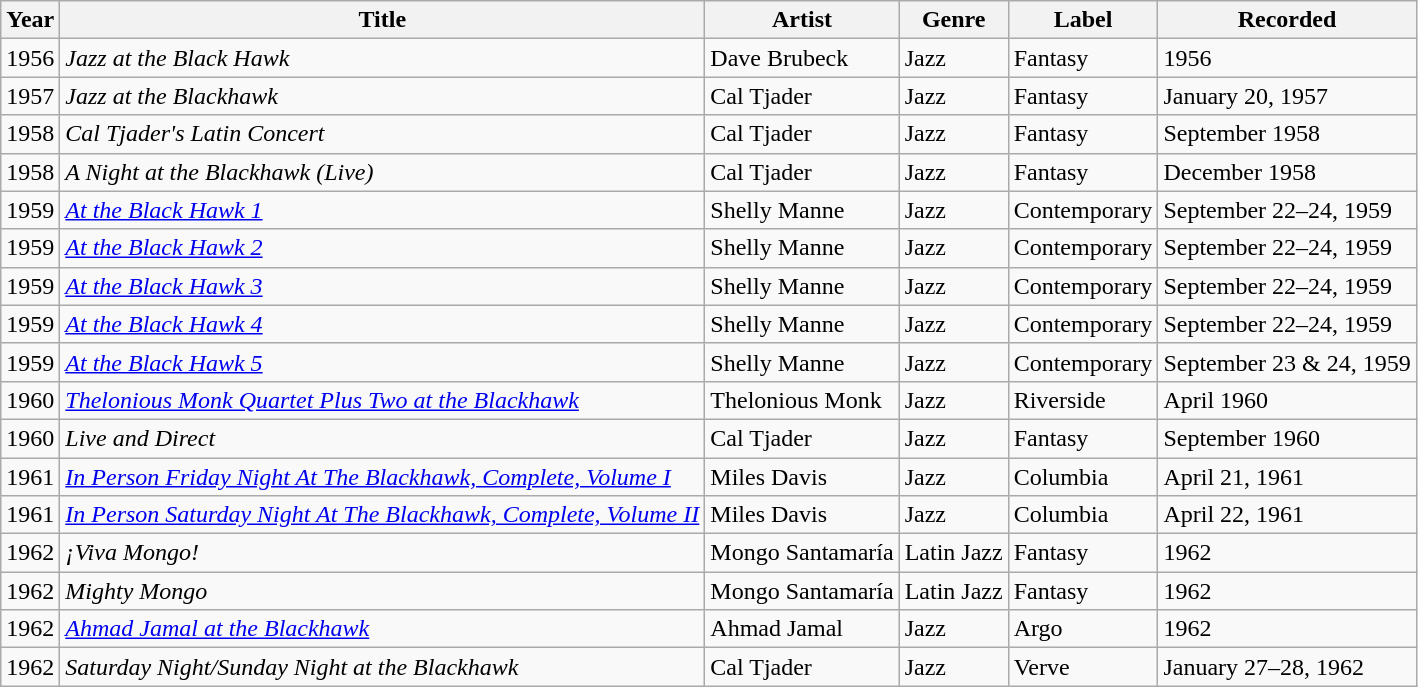<table class="wikitable">
<tr>
<th>Year</th>
<th>Title</th>
<th>Artist</th>
<th>Genre</th>
<th>Label</th>
<th>Recorded</th>
</tr>
<tr>
<td>1956</td>
<td><em>Jazz at the Black Hawk</em></td>
<td>Dave Brubeck</td>
<td>Jazz</td>
<td>Fantasy</td>
<td>1956</td>
</tr>
<tr>
<td>1957</td>
<td><em>Jazz at the Blackhawk</em></td>
<td>Cal Tjader</td>
<td>Jazz</td>
<td>Fantasy</td>
<td>January 20, 1957</td>
</tr>
<tr>
<td>1958</td>
<td><em>Cal Tjader's Latin Concert</em></td>
<td>Cal Tjader</td>
<td>Jazz</td>
<td>Fantasy</td>
<td>September 1958</td>
</tr>
<tr>
<td>1958</td>
<td><em>A Night at the Blackhawk (Live)</em></td>
<td>Cal Tjader</td>
<td>Jazz</td>
<td>Fantasy</td>
<td>December 1958</td>
</tr>
<tr>
<td>1959</td>
<td><em><a href='#'>At the Black Hawk 1</a></em></td>
<td>Shelly Manne</td>
<td>Jazz</td>
<td>Contemporary</td>
<td>September 22–24, 1959</td>
</tr>
<tr>
<td>1959</td>
<td><em><a href='#'>At the Black Hawk 2</a></em></td>
<td>Shelly Manne</td>
<td>Jazz</td>
<td>Contemporary</td>
<td>September 22–24, 1959</td>
</tr>
<tr>
<td>1959</td>
<td><em><a href='#'>At the Black Hawk 3</a></em></td>
<td>Shelly Manne</td>
<td>Jazz</td>
<td>Contemporary</td>
<td>September 22–24, 1959</td>
</tr>
<tr>
<td>1959</td>
<td><em><a href='#'>At the Black Hawk 4</a></em></td>
<td>Shelly Manne</td>
<td>Jazz</td>
<td>Contemporary</td>
<td>September 22–24, 1959</td>
</tr>
<tr>
<td>1959</td>
<td><em><a href='#'>At the Black Hawk 5</a></em></td>
<td>Shelly Manne</td>
<td>Jazz</td>
<td>Contemporary</td>
<td>September 23 & 24, 1959</td>
</tr>
<tr>
<td>1960</td>
<td><em><a href='#'>Thelonious Monk Quartet Plus Two at the Blackhawk</a></em></td>
<td>Thelonious Monk</td>
<td>Jazz</td>
<td>Riverside</td>
<td>April 1960</td>
</tr>
<tr>
<td>1960</td>
<td><em>Live and Direct</em></td>
<td>Cal Tjader</td>
<td>Jazz</td>
<td>Fantasy</td>
<td>September 1960</td>
</tr>
<tr>
<td>1961</td>
<td><em><a href='#'>In Person Friday Night At The Blackhawk, Complete, Volume I</a></em></td>
<td>Miles Davis</td>
<td>Jazz</td>
<td>Columbia</td>
<td>April 21, 1961</td>
</tr>
<tr>
<td>1961</td>
<td><em><a href='#'>In Person Saturday Night At The Blackhawk, Complete, Volume II</a></em></td>
<td>Miles Davis</td>
<td>Jazz</td>
<td>Columbia</td>
<td>April 22, 1961</td>
</tr>
<tr>
<td>1962</td>
<td><em>¡Viva Mongo!</em></td>
<td>Mongo Santamaría</td>
<td>Latin Jazz</td>
<td>Fantasy</td>
<td>1962</td>
</tr>
<tr>
<td>1962</td>
<td><em>Mighty Mongo</em></td>
<td>Mongo Santamaría</td>
<td>Latin Jazz</td>
<td>Fantasy</td>
<td>1962</td>
</tr>
<tr>
<td>1962</td>
<td><em><a href='#'>Ahmad Jamal at the Blackhawk</a></em></td>
<td>Ahmad Jamal</td>
<td>Jazz</td>
<td>Argo</td>
<td>1962</td>
</tr>
<tr>
<td>1962</td>
<td><em>Saturday Night/Sunday Night at the Blackhawk</em></td>
<td>Cal Tjader</td>
<td>Jazz</td>
<td>Verve</td>
<td>January 27–28, 1962</td>
</tr>
</table>
